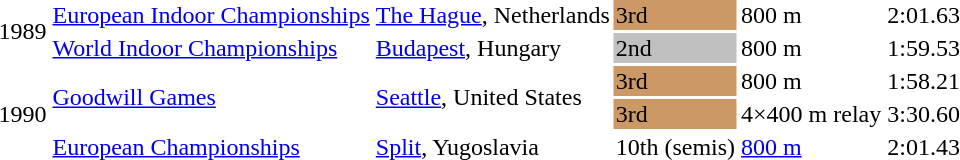<table>
<tr>
<td rowspan=2>1989</td>
<td><a href='#'>European Indoor Championships</a></td>
<td><a href='#'>The Hague</a>, Netherlands</td>
<td bgcolor=cc9966>3rd</td>
<td>800 m</td>
<td>2:01.63</td>
</tr>
<tr>
<td><a href='#'>World Indoor Championships</a></td>
<td><a href='#'>Budapest</a>, Hungary</td>
<td bgcolor=silver>2nd</td>
<td>800 m</td>
<td>1:59.53</td>
</tr>
<tr>
<td rowspan=3>1990</td>
<td rowspan=2><a href='#'>Goodwill Games</a></td>
<td rowspan=2><a href='#'>Seattle</a>, United States</td>
<td bgcolor=cc9966>3rd</td>
<td>800 m</td>
<td>1:58.21</td>
</tr>
<tr>
<td bgcolor=cc9966>3rd</td>
<td>4×400 m relay</td>
<td>3:30.60</td>
</tr>
<tr>
<td><a href='#'>European Championships</a></td>
<td><a href='#'>Split</a>, Yugoslavia</td>
<td>10th (semis)</td>
<td><a href='#'>800 m</a></td>
<td>2:01.43</td>
</tr>
</table>
